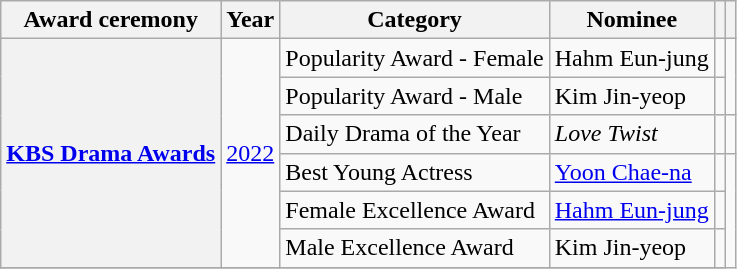<table class="wikitable plainrowheaders sortable">
<tr>
<th scope="col">Award ceremony</th>
<th scope="col">Year</th>
<th scope="col">Category</th>
<th>Nominee</th>
<th></th>
<th class="unsortable" scope="col"></th>
</tr>
<tr>
<th rowspan="6" scope="row"><a href='#'>KBS Drama Awards</a></th>
<td rowspan="6"><a href='#'>2022</a></td>
<td>Popularity Award - Female</td>
<td Hahm Eun-Jung>Hahm Eun-jung</td>
<td></td>
<td rowspan="2"></td>
</tr>
<tr>
<td>Popularity Award - Male</td>
<td>Kim Jin-yeop</td>
<td></td>
</tr>
<tr>
<td>Daily Drama of the Year</td>
<td><em>Love Twist</em></td>
<td></td>
<td></td>
</tr>
<tr>
<td>Best Young Actress</td>
<td><a href='#'>Yoon Chae-na</a></td>
<td></td>
<td rowspan="4" style="text-align:center"></td>
</tr>
<tr>
<td>Female Excellence Award</td>
<td><a href='#'>Hahm Eun-jung</a></td>
<td></td>
</tr>
<tr>
<td>Male Excellence Award</td>
<td>Kim Jin-yeop</td>
<td></td>
</tr>
<tr>
</tr>
</table>
